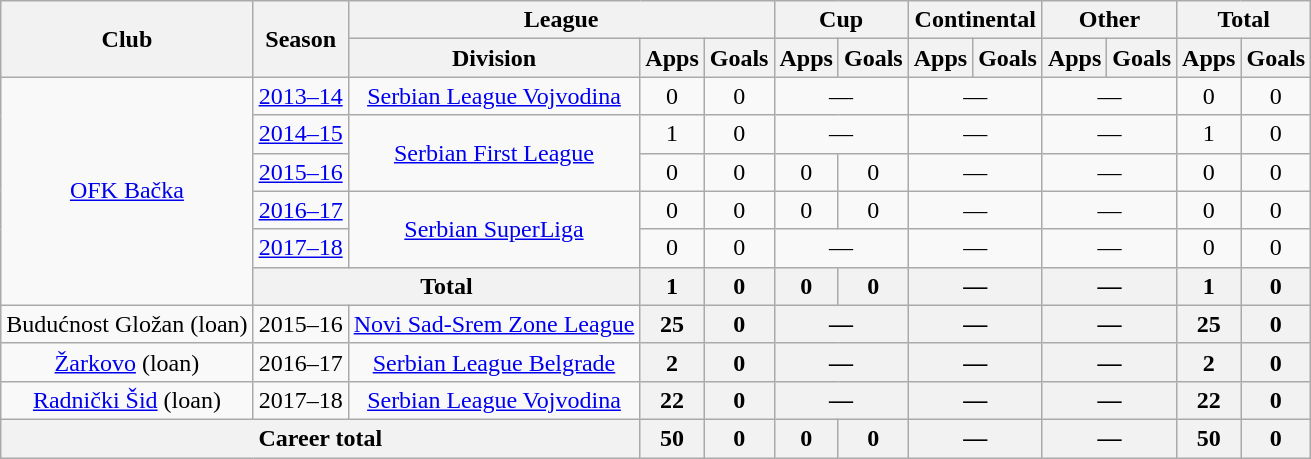<table class="wikitable" style="text-align:center">
<tr>
<th rowspan="2">Club</th>
<th rowspan="2">Season</th>
<th colspan="3">League</th>
<th colspan="2">Cup</th>
<th colspan="2">Continental</th>
<th colspan="2">Other</th>
<th colspan="2">Total</th>
</tr>
<tr>
<th>Division</th>
<th>Apps</th>
<th>Goals</th>
<th>Apps</th>
<th>Goals</th>
<th>Apps</th>
<th>Goals</th>
<th>Apps</th>
<th>Goals</th>
<th>Apps</th>
<th>Goals</th>
</tr>
<tr>
<td rowspan="6"><a href='#'>OFK Bačka</a></td>
<td><a href='#'>2013–14</a></td>
<td><a href='#'>Serbian League Vojvodina</a></td>
<td>0</td>
<td>0</td>
<td colspan="2">—</td>
<td colspan="2">—</td>
<td colspan="2">—</td>
<td>0</td>
<td>0</td>
</tr>
<tr>
<td><a href='#'>2014–15</a></td>
<td rowspan="2"><a href='#'>Serbian First League</a></td>
<td>1</td>
<td>0</td>
<td colspan="2">—</td>
<td colspan="2">—</td>
<td colspan="2">—</td>
<td>1</td>
<td>0</td>
</tr>
<tr>
<td><a href='#'>2015–16</a></td>
<td>0</td>
<td>0</td>
<td>0</td>
<td>0</td>
<td colspan="2">—</td>
<td colspan="2">—</td>
<td>0</td>
<td>0</td>
</tr>
<tr>
<td><a href='#'>2016–17</a></td>
<td rowspan="2"><a href='#'>Serbian SuperLiga</a></td>
<td>0</td>
<td>0</td>
<td>0</td>
<td>0</td>
<td colspan="2">—</td>
<td colspan="2">—</td>
<td>0</td>
<td>0</td>
</tr>
<tr>
<td><a href='#'>2017–18</a></td>
<td>0</td>
<td>0</td>
<td colspan="2">—</td>
<td colspan="2">—</td>
<td colspan="2">—</td>
<td>0</td>
<td>0</td>
</tr>
<tr>
<th colspan="2">Total</th>
<th>1</th>
<th>0</th>
<th>0</th>
<th>0</th>
<th colspan="2">—</th>
<th colspan="2">—</th>
<th>1</th>
<th>0</th>
</tr>
<tr>
<td>Budućnost Gložan (loan)</td>
<td>2015–16</td>
<td><a href='#'>Novi Sad-Srem Zone League</a></td>
<th>25</th>
<th>0</th>
<th colspan="2">—</th>
<th colspan="2">—</th>
<th colspan="2">—</th>
<th>25</th>
<th>0</th>
</tr>
<tr>
<td><a href='#'>Žarkovo</a> (loan)</td>
<td>2016–17</td>
<td><a href='#'>Serbian League Belgrade</a></td>
<th>2</th>
<th>0</th>
<th colspan="2">—</th>
<th colspan="2">—</th>
<th colspan="2">—</th>
<th>2</th>
<th>0</th>
</tr>
<tr>
<td><a href='#'>Radnički Šid</a> (loan)</td>
<td>2017–18</td>
<td><a href='#'>Serbian League Vojvodina</a></td>
<th>22</th>
<th>0</th>
<th colspan="2">—</th>
<th colspan="2">—</th>
<th colspan="2">—</th>
<th>22</th>
<th>0</th>
</tr>
<tr>
<th colspan="3">Career total</th>
<th>50</th>
<th>0</th>
<th>0</th>
<th>0</th>
<th colspan="2">—</th>
<th colspan="2">—</th>
<th>50</th>
<th>0</th>
</tr>
</table>
